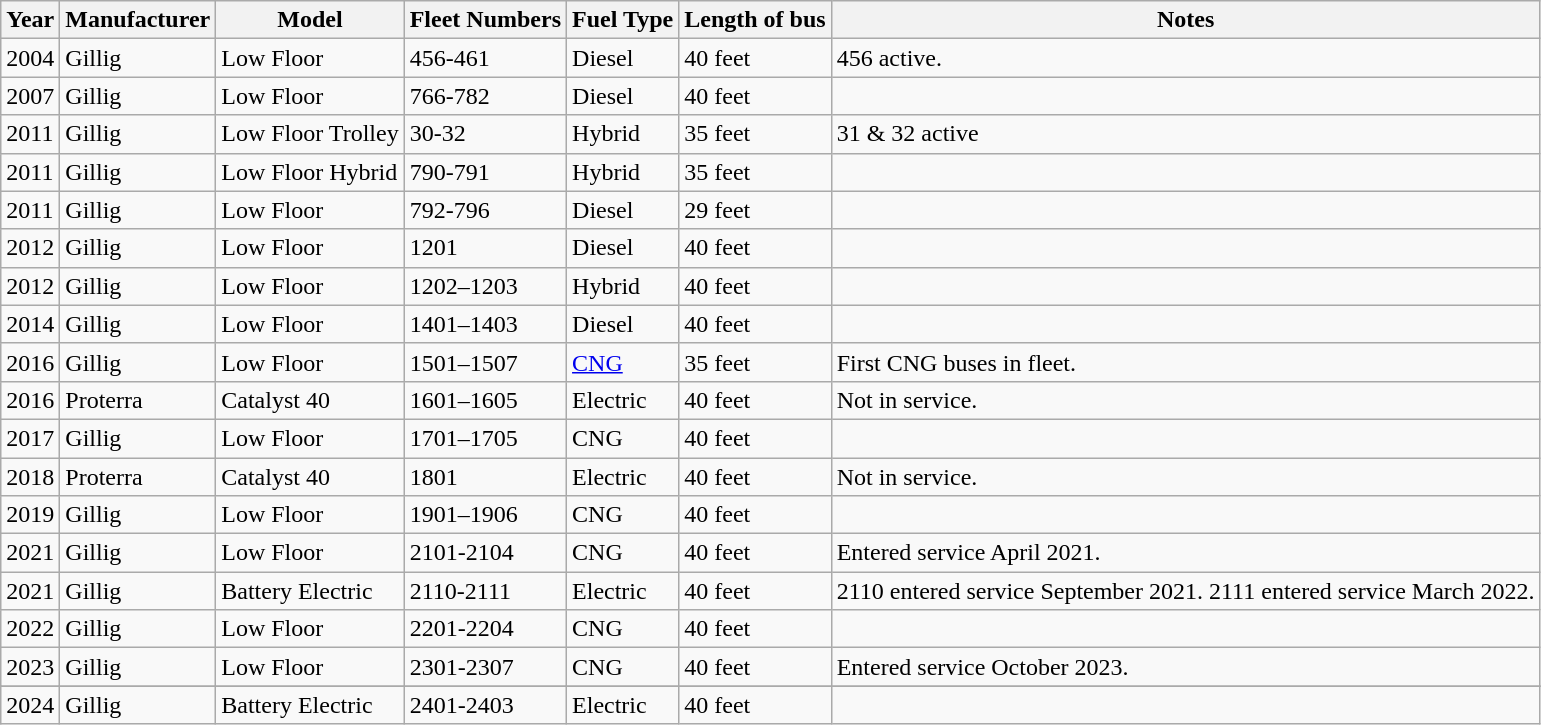<table class="wikitable sortable">
<tr>
<th data-sort-type="number">Year</th>
<th data-sort-type="text">Manufacturer</th>
<th data-sort-type="text">Model</th>
<th class="unsortable">Fleet Numbers</th>
<th data-sort-type="text">Fuel Type</th>
<th data-sort-type="text">Length of bus</th>
<th class="unsortable">Notes</th>
</tr>
<tr>
<td>2004</td>
<td>Gillig</td>
<td>Low Floor</td>
<td>456-461</td>
<td>Diesel</td>
<td>40 feet</td>
<td>456 active.</td>
</tr>
<tr>
<td>2007</td>
<td>Gillig</td>
<td>Low Floor</td>
<td>766-782</td>
<td>Diesel</td>
<td>40 feet</td>
<td></td>
</tr>
<tr>
<td>2011</td>
<td>Gillig</td>
<td>Low Floor Trolley</td>
<td>30-32</td>
<td>Hybrid</td>
<td>35 feet</td>
<td>31 & 32 active</td>
</tr>
<tr>
<td>2011</td>
<td>Gillig</td>
<td>Low Floor Hybrid</td>
<td>790-791</td>
<td>Hybrid</td>
<td>35 feet</td>
<td></td>
</tr>
<tr>
<td>2011</td>
<td>Gillig</td>
<td>Low Floor</td>
<td>792-796</td>
<td>Diesel</td>
<td>29 feet</td>
<td></td>
</tr>
<tr>
<td>2012</td>
<td>Gillig</td>
<td>Low Floor</td>
<td>1201</td>
<td>Diesel</td>
<td>40 feet</td>
<td></td>
</tr>
<tr>
<td>2012</td>
<td>Gillig</td>
<td>Low Floor</td>
<td>1202–1203</td>
<td>Hybrid</td>
<td>40 feet</td>
<td></td>
</tr>
<tr>
<td>2014</td>
<td>Gillig</td>
<td>Low Floor</td>
<td>1401–1403</td>
<td>Diesel</td>
<td>40 feet</td>
<td></td>
</tr>
<tr>
<td>2016</td>
<td>Gillig</td>
<td>Low Floor</td>
<td>1501–1507</td>
<td><a href='#'>CNG</a></td>
<td>35 feet</td>
<td>First CNG buses in fleet.</td>
</tr>
<tr>
<td>2016</td>
<td>Proterra</td>
<td>Catalyst 40</td>
<td>1601–1605</td>
<td>Electric</td>
<td>40 feet</td>
<td>Not in service.</td>
</tr>
<tr>
<td>2017</td>
<td>Gillig</td>
<td>Low Floor</td>
<td>1701–1705</td>
<td>CNG</td>
<td>40 feet</td>
<td></td>
</tr>
<tr>
<td>2018</td>
<td>Proterra</td>
<td>Catalyst 40</td>
<td>1801</td>
<td>Electric</td>
<td>40 feet</td>
<td>Not in service.</td>
</tr>
<tr>
<td>2019</td>
<td>Gillig</td>
<td>Low Floor</td>
<td>1901–1906</td>
<td>CNG</td>
<td>40 feet</td>
<td></td>
</tr>
<tr>
<td>2021</td>
<td>Gillig</td>
<td>Low Floor</td>
<td>2101-2104</td>
<td>CNG</td>
<td>40 feet</td>
<td>Entered service April 2021.</td>
</tr>
<tr>
<td>2021</td>
<td>Gillig</td>
<td>Battery Electric</td>
<td>2110-2111</td>
<td>Electric</td>
<td>40 feet</td>
<td>2110 entered service September 2021. 2111 entered service March 2022.</td>
</tr>
<tr>
<td>2022</td>
<td>Gillig</td>
<td>Low Floor</td>
<td>2201-2204</td>
<td>CNG</td>
<td>40 feet</td>
<td></td>
</tr>
<tr>
<td>2023</td>
<td>Gillig</td>
<td>Low Floor</td>
<td>2301-2307</td>
<td>CNG</td>
<td>40 feet</td>
<td>Entered service October 2023.</td>
</tr>
<tr>
</tr>
<tr>
<td>2024</td>
<td>Gillig</td>
<td>Battery Electric</td>
<td>2401-2403</td>
<td>Electric</td>
<td>40 feet</td>
<td></td>
</tr>
</table>
